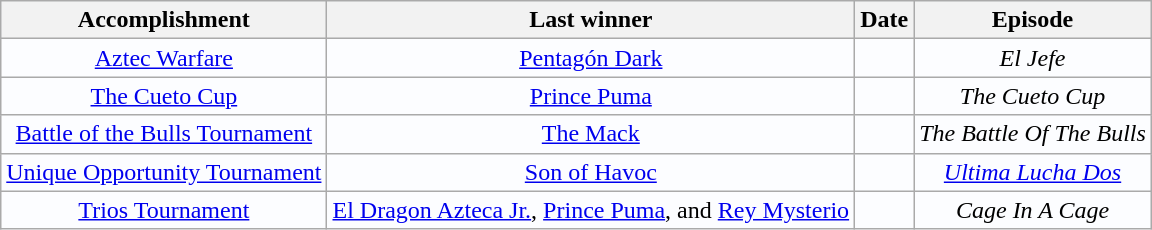<table class="wikitable" style="background:#fcfdff; text-align: center;">
<tr>
<th>Accomplishment</th>
<th>Last winner</th>
<th>Date</th>
<th>Episode</th>
</tr>
<tr>
<td><a href='#'>Aztec Warfare</a></td>
<td><a href='#'>Pentagón Dark</a></td>
<td></td>
<td><em>El Jefe</em></td>
</tr>
<tr>
<td><a href='#'>The Cueto Cup</a></td>
<td><a href='#'>Prince Puma</a></td>
<td></td>
<td><em>The Cueto Cup</em></td>
</tr>
<tr>
<td><a href='#'>Battle of the Bulls Tournament</a></td>
<td><a href='#'>The Mack</a></td>
<td></td>
<td><em>The Battle Of The Bulls</em></td>
</tr>
<tr>
<td><a href='#'>Unique Opportunity Tournament</a></td>
<td><a href='#'>Son of Havoc</a></td>
<td></td>
<td><em><a href='#'>Ultima Lucha Dos</a></em></td>
</tr>
<tr>
<td><a href='#'>Trios Tournament</a></td>
<td><a href='#'>El Dragon Azteca Jr.</a>, <a href='#'>Prince Puma</a>, and <a href='#'>Rey Mysterio</a></td>
<td></td>
<td><em>Cage In A Cage</em></td>
</tr>
</table>
